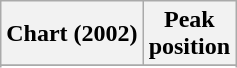<table class="wikitable sortable plainrowheaders">
<tr>
<th scope="col">Chart (2002)</th>
<th scope="col">Peak<br>position</th>
</tr>
<tr>
</tr>
<tr>
</tr>
<tr>
</tr>
<tr>
</tr>
<tr>
</tr>
<tr>
</tr>
</table>
